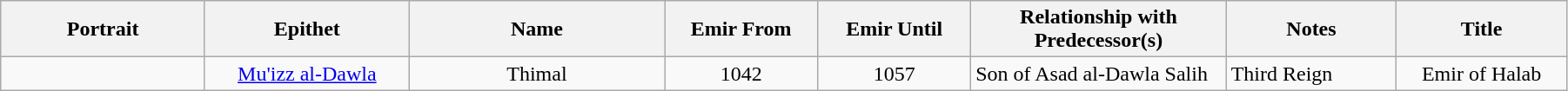<table width=95% class="wikitable">
<tr>
<th width=12%>Portrait</th>
<th width=12%>Epithet</th>
<th width=15%>Name</th>
<th width=9%>Emir From</th>
<th width=9%>Emir Until</th>
<th width=15%>Relationship with Predecessor(s)</th>
<th width=10%>Notes</th>
<th width=10%>Title</th>
</tr>
<tr>
<td align="center"></td>
<td align="center"><a href='#'>Mu'izz al-Dawla</a></td>
<td align="center">Thimal</td>
<td align="center">1042</td>
<td align="center">1057</td>
<td>Son of Asad al-Dawla Salih</td>
<td>Third Reign</td>
<td align="center">Emir of Halab</td>
</tr>
</table>
